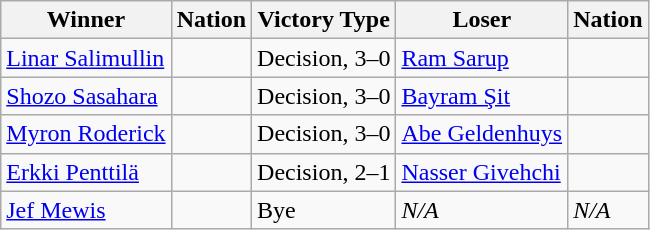<table class="wikitable sortable" style="text-align:left;">
<tr>
<th>Winner</th>
<th>Nation</th>
<th>Victory Type</th>
<th>Loser</th>
<th>Nation</th>
</tr>
<tr>
<td><a href='#'>Linar Salimullin</a></td>
<td></td>
<td>Decision, 3–0</td>
<td><a href='#'>Ram Sarup</a></td>
<td></td>
</tr>
<tr>
<td><a href='#'>Shozo Sasahara</a></td>
<td></td>
<td>Decision, 3–0</td>
<td><a href='#'>Bayram Şit</a></td>
<td></td>
</tr>
<tr>
<td><a href='#'>Myron Roderick</a></td>
<td></td>
<td>Decision, 3–0</td>
<td><a href='#'>Abe Geldenhuys</a></td>
<td></td>
</tr>
<tr>
<td><a href='#'>Erkki Penttilä</a></td>
<td></td>
<td>Decision, 2–1</td>
<td><a href='#'>Nasser Givehchi</a></td>
<td></td>
</tr>
<tr>
<td><a href='#'>Jef Mewis</a></td>
<td></td>
<td>Bye</td>
<td><em>N/A</em></td>
<td><em>N/A</em></td>
</tr>
</table>
